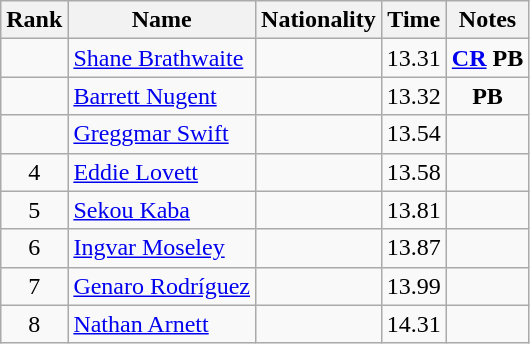<table class="wikitable sortable" style="text-align:center">
<tr>
<th>Rank</th>
<th>Name</th>
<th>Nationality</th>
<th>Time</th>
<th>Notes</th>
</tr>
<tr>
<td></td>
<td align=left><a href='#'>Shane Brathwaite</a></td>
<td align=left></td>
<td>13.31</td>
<td><a href='#'><strong>CR</strong></a> <strong>PB</strong></td>
</tr>
<tr>
<td></td>
<td align=left><a href='#'>Barrett Nugent</a></td>
<td align=left></td>
<td>13.32</td>
<td><strong>PB</strong></td>
</tr>
<tr>
<td></td>
<td align=left><a href='#'>Greggmar Swift</a></td>
<td align=left></td>
<td>13.54</td>
<td></td>
</tr>
<tr>
<td>4</td>
<td align=left><a href='#'>Eddie Lovett</a></td>
<td align=left></td>
<td>13.58</td>
<td></td>
</tr>
<tr>
<td>5</td>
<td align=left><a href='#'>Sekou Kaba</a></td>
<td align=left></td>
<td>13.81</td>
<td></td>
</tr>
<tr>
<td>6</td>
<td align=left><a href='#'>Ingvar Moseley</a></td>
<td align=left></td>
<td>13.87</td>
<td></td>
</tr>
<tr>
<td>7</td>
<td align=left><a href='#'>Genaro Rodríguez</a></td>
<td align=left></td>
<td>13.99</td>
<td></td>
</tr>
<tr>
<td>8</td>
<td align=left><a href='#'>Nathan Arnett</a></td>
<td align=left></td>
<td>14.31</td>
<td></td>
</tr>
</table>
